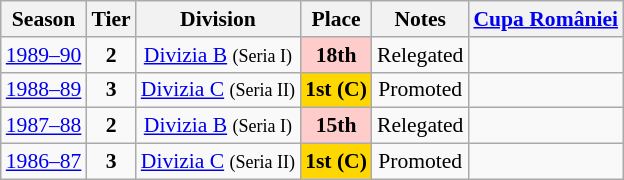<table class="wikitable" style="text-align:center; font-size:90%">
<tr>
<th>Season</th>
<th>Tier</th>
<th>Division</th>
<th>Place</th>
<th>Notes</th>
<th><a href='#'>Cupa României</a></th>
</tr>
<tr>
<td><a href='#'>1989–90</a></td>
<td><strong>2</strong></td>
<td><a href='#'>Divizia B</a> <small>(Seria I)</small></td>
<td align=center bgcolor=#FFCCCC><strong>18th</strong></td>
<td>Relegated</td>
<td></td>
</tr>
<tr>
<td><a href='#'>1988–89</a></td>
<td><strong>3</strong></td>
<td><a href='#'>Divizia C</a> <small>(Seria II)</small></td>
<td align=center bgcolor=gold><strong>1st (C)</strong></td>
<td>Promoted</td>
<td></td>
</tr>
<tr>
<td><a href='#'>1987–88</a></td>
<td><strong>2</strong></td>
<td><a href='#'>Divizia B</a> <small>(Seria I)</small></td>
<td align=center bgcolor=#FFCCCC><strong>15th</strong></td>
<td>Relegated</td>
<td></td>
</tr>
<tr>
<td><a href='#'>1986–87</a></td>
<td><strong>3</strong></td>
<td><a href='#'>Divizia C</a> <small>(Seria II)</small></td>
<td align=center bgcolor=gold><strong>1st (C)</strong></td>
<td>Promoted</td>
<td></td>
</tr>
</table>
